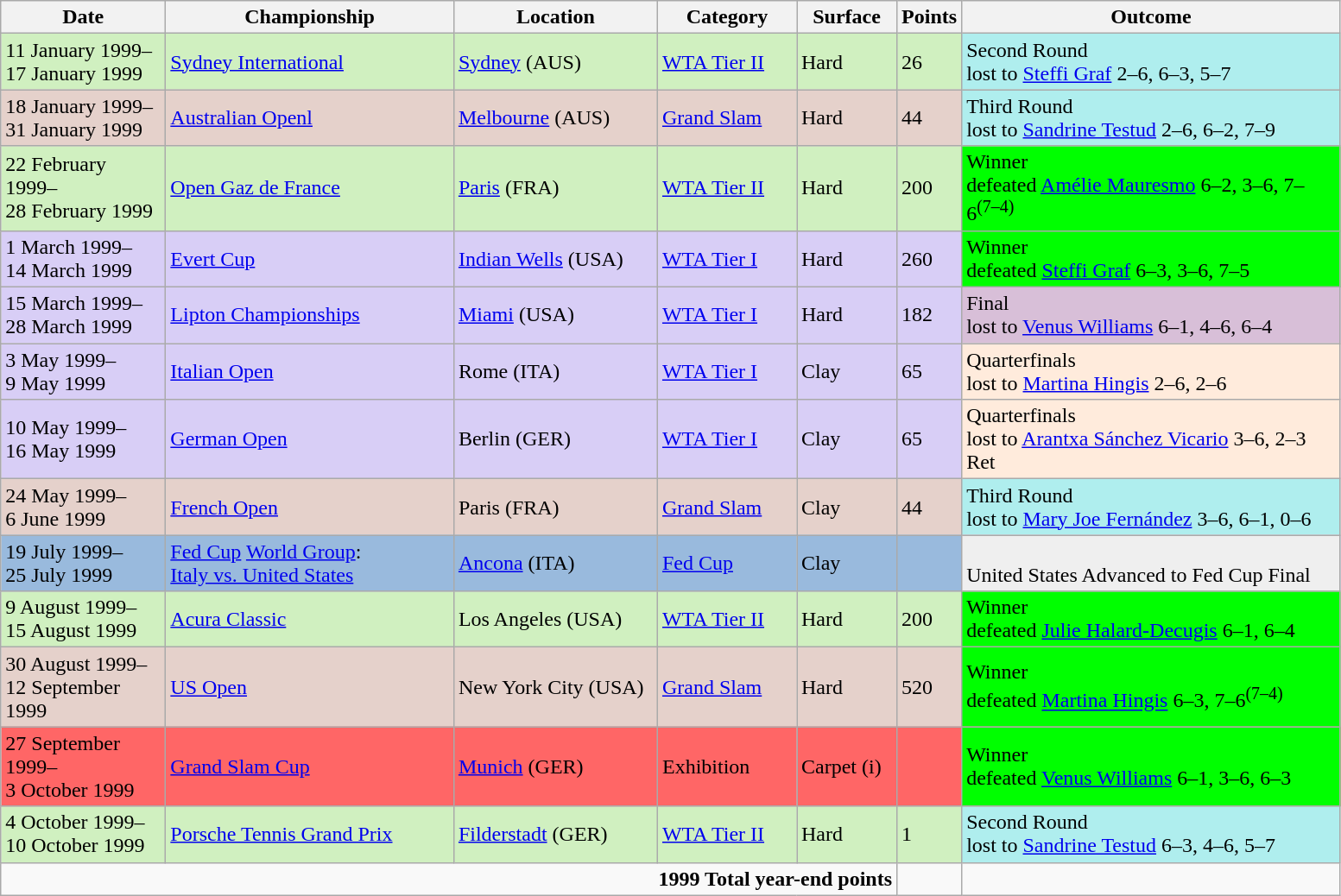<table class="wikitable">
<tr>
<th width=120>Date</th>
<th width=215>Championship</th>
<th width=150>Location</th>
<th width=100>Category</th>
<th width=70>Surface</th>
<th width=40>Points</th>
<th width=285>Outcome</th>
</tr>
<tr style="background:#d0f0c0;">
<td>11 January 1999–<br>17 January 1999</td>
<td><a href='#'>Sydney International</a></td>
<td><a href='#'>Sydney</a> (AUS)</td>
<td><a href='#'>WTA Tier II</a></td>
<td>Hard</td>
<td>26</td>
<td style="background:#afeeee;">Second Round <br>lost to <a href='#'>Steffi Graf</a> 2–6, 6–3, 5–7</td>
</tr>
<tr style="background:#e5d1cb;">
<td>18 January 1999–<br>31 January 1999</td>
<td><a href='#'>Australian Openl</a></td>
<td><a href='#'>Melbourne</a> (AUS)</td>
<td><a href='#'>Grand Slam</a></td>
<td>Hard</td>
<td>44</td>
<td style="background:#afeeee;">Third Round <br>lost to <a href='#'>Sandrine Testud</a> 2–6, 6–2, 7–9</td>
</tr>
<tr style="background:#d0f0c0;">
<td>22 February 1999–<br>28 February 1999</td>
<td><a href='#'>Open Gaz de France</a></td>
<td><a href='#'>Paris</a> (FRA)</td>
<td><a href='#'>WTA Tier II</a></td>
<td>Hard</td>
<td>200</td>
<td style="background:lime;">Winner <br>defeated <a href='#'>Amélie Mauresmo</a> 6–2, 3–6, 7–6<sup>(7–4)</sup></td>
</tr>
<tr style="background:#d8cef6">
<td>1 March 1999–<br>14 March 1999</td>
<td><a href='#'>Evert Cup</a></td>
<td><a href='#'>Indian Wells</a> (USA)</td>
<td><a href='#'>WTA Tier I</a></td>
<td>Hard</td>
<td>260</td>
<td style="background:lime;">Winner<br>defeated <a href='#'>Steffi Graf</a> 6–3, 3–6, 7–5</td>
</tr>
<tr style="background:#d8cef6">
<td>15 March 1999–<br>28 March 1999</td>
<td><a href='#'>Lipton Championships</a></td>
<td><a href='#'>Miami</a> (USA)</td>
<td><a href='#'>WTA Tier I</a></td>
<td>Hard</td>
<td>182</td>
<td style="background:thistle;">Final<br>lost to <a href='#'>Venus Williams</a> 6–1, 4–6, 6–4</td>
</tr>
<tr style="background:#d8cef6">
<td>3 May 1999–<br>9 May 1999</td>
<td><a href='#'>Italian Open</a></td>
<td>Rome (ITA)</td>
<td><a href='#'>WTA Tier I</a></td>
<td>Clay</td>
<td>65</td>
<td style="background:#ffebdc;">Quarterfinals<br>lost to <a href='#'>Martina Hingis</a> 2–6, 2–6</td>
</tr>
<tr style="background:#d8cef6">
<td>10 May 1999–<br>16 May 1999</td>
<td><a href='#'>German Open</a></td>
<td>Berlin (GER)</td>
<td><a href='#'>WTA Tier I</a></td>
<td>Clay</td>
<td>65</td>
<td style="background:#ffebdc;">Quarterfinals<br>lost to <a href='#'>Arantxa Sánchez Vicario</a> 3–6, 2–3 Ret</td>
</tr>
<tr style="background:#e5d1cb;">
<td>24 May 1999–<br>6 June 1999</td>
<td><a href='#'>French Open</a></td>
<td>Paris (FRA)</td>
<td><a href='#'>Grand Slam</a></td>
<td>Clay</td>
<td>44</td>
<td style="background:#afeeee;">Third Round <br>lost to <a href='#'>Mary Joe Fernández</a> 3–6, 6–1, 0–6</td>
</tr>
<tr style="background:#99badd;">
<td>19 July 1999–<br>25 July 1999</td>
<td><a href='#'>Fed Cup</a> <a href='#'>World Group</a>: <br><a href='#'>Italy vs. United States</a></td>
<td><a href='#'>Ancona</a> (ITA)</td>
<td><a href='#'>Fed Cup</a></td>
<td>Clay</td>
<td></td>
<td style="background:#efefef;"><br>United States Advanced to Fed Cup Final</td>
</tr>
<tr style="background:#d0f0c0;">
<td>9 August 1999–<br>15 August 1999</td>
<td><a href='#'>Acura Classic</a></td>
<td>Los Angeles (USA)</td>
<td><a href='#'>WTA Tier II</a></td>
<td>Hard</td>
<td>200</td>
<td style="background:lime;">Winner <br>defeated <a href='#'>Julie Halard-Decugis</a> 6–1, 6–4</td>
</tr>
<tr style="background:#e5d1cb;">
<td>30 August 1999–<br>12 September 1999</td>
<td><a href='#'>US Open</a></td>
<td>New York City (USA)</td>
<td><a href='#'>Grand Slam</a></td>
<td>Hard</td>
<td>520</td>
<td style="background:lime;">Winner <br>defeated <a href='#'>Martina Hingis</a> 6–3, 7–6<sup>(7–4)</sup></td>
</tr>
<tr style="background:#FF6666;">
<td>27 September 1999–<br>3 October 1999</td>
<td><a href='#'>Grand Slam Cup</a></td>
<td><a href='#'>Munich</a> (GER)</td>
<td>Exhibition</td>
<td>Carpet (i)</td>
<td></td>
<td style="background:lime;">Winner <br>defeated <a href='#'>Venus Williams</a> 6–1, 3–6, 6–3</td>
</tr>
<tr style="background:#d0f0c0;">
<td>4 October 1999–<br>10 October 1999</td>
<td><a href='#'>Porsche Tennis Grand Prix</a></td>
<td><a href='#'>Filderstadt</a> (GER)</td>
<td><a href='#'>WTA Tier II</a></td>
<td>Hard</td>
<td>1</td>
<td style="background:#afeeee;">Second Round<br>lost to <a href='#'>Sandrine Testud</a> 6–3, 4–6, 5–7</td>
</tr>
<tr>
<td colspan=5 align=right><strong>1999 Total year-end points</strong></td>
<td></td>
<td></td>
</tr>
</table>
